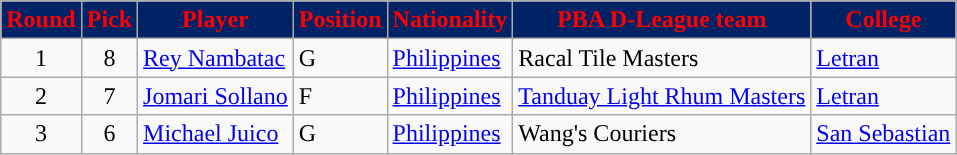<table class="wikitable sortable sortable">
<tr>
<th style="background:#002366; color:#FE0003; ">Round</th>
<th style="background:#002366; color:#FE0003; ">Pick</th>
<th style="background:#002366; color:#FE0003; ">Player</th>
<th style="background:#002366; color:#FE0003; ">Position</th>
<th style="background:#002366; color:#FE0003; ">Nationality</th>
<th style="background:#002366; color:#FE0003; ">PBA D-League team</th>
<th style="background:#002366; color:#FE0003; ">College</th>
</tr>
<tr>
<td align=center>1</td>
<td align=center>8</td>
<td><a href='#'>Rey Nambatac</a></td>
<td>G</td>
<td> <a href='#'>Philippines</a></td>
<td>Racal Tile Masters</td>
<td><a href='#'>Letran</a></td>
</tr>
<tr>
<td align=center>2</td>
<td align=center>7</td>
<td><a href='#'>Jomari Sollano</a></td>
<td>F</td>
<td> <a href='#'>Philippines</a></td>
<td><a href='#'>Tanduay Light Rhum Masters</a></td>
<td><a href='#'>Letran</a></td>
</tr>
<tr>
<td align=center>3</td>
<td align=center>6</td>
<td><a href='#'>Michael Juico</a></td>
<td>G</td>
<td> <a href='#'>Philippines</a></td>
<td>Wang's Couriers</td>
<td><a href='#'>San Sebastian</a></td>
</tr>
</table>
